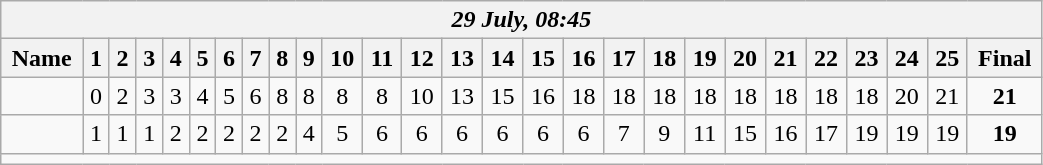<table class=wikitable style="text-align:center; width: 55%">
<tr>
<th colspan=27><em>29 July, 08:45</em></th>
</tr>
<tr>
<th>Name</th>
<th>1</th>
<th>2</th>
<th>3</th>
<th>4</th>
<th>5</th>
<th>6</th>
<th>7</th>
<th>8</th>
<th>9</th>
<th>10</th>
<th>11</th>
<th>12</th>
<th>13</th>
<th>14</th>
<th>15</th>
<th>16</th>
<th>17</th>
<th>18</th>
<th>19</th>
<th>20</th>
<th>21</th>
<th>22</th>
<th>23</th>
<th>24</th>
<th>25</th>
<th>Final</th>
</tr>
<tr>
<td align=left><strong></strong></td>
<td>0</td>
<td>2</td>
<td>3</td>
<td>3</td>
<td>4</td>
<td>5</td>
<td>6</td>
<td>8</td>
<td>8</td>
<td>8</td>
<td>8</td>
<td>10</td>
<td>13</td>
<td>15</td>
<td>16</td>
<td>18</td>
<td>18</td>
<td>18</td>
<td>18</td>
<td>18</td>
<td>18</td>
<td>18</td>
<td>18</td>
<td>20</td>
<td>21</td>
<td><strong>21</strong></td>
</tr>
<tr>
<td align=left></td>
<td>1</td>
<td>1</td>
<td>1</td>
<td>2</td>
<td>2</td>
<td>2</td>
<td>2</td>
<td>2</td>
<td>4</td>
<td>5</td>
<td>6</td>
<td>6</td>
<td>6</td>
<td>6</td>
<td>6</td>
<td>6</td>
<td>7</td>
<td>9</td>
<td>11</td>
<td>15</td>
<td>16</td>
<td>17</td>
<td>19</td>
<td>19</td>
<td>19</td>
<td><strong>19</strong></td>
</tr>
<tr>
<td colspan=27></td>
</tr>
</table>
